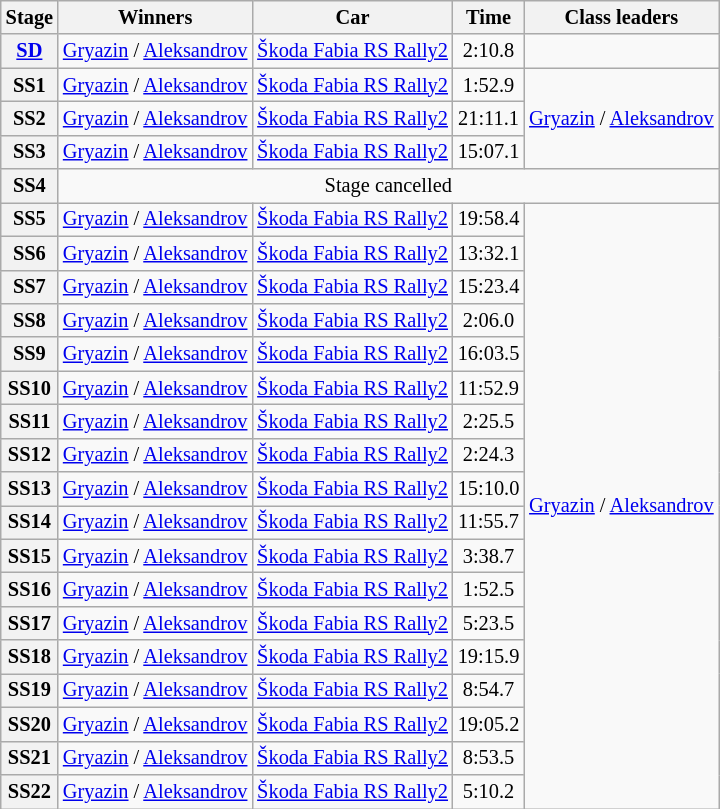<table class="wikitable" style="font-size:85%">
<tr>
<th>Stage</th>
<th>Winners</th>
<th>Car</th>
<th>Time</th>
<th>Class leaders</th>
</tr>
<tr>
<th><a href='#'>SD</a></th>
<td><a href='#'>Gryazin</a> / <a href='#'>Aleksandrov</a></td>
<td><a href='#'>Škoda Fabia RS Rally2</a></td>
<td align="center">2:10.8</td>
<td></td>
</tr>
<tr>
<th>SS1</th>
<td><a href='#'>Gryazin</a> / <a href='#'>Aleksandrov</a></td>
<td><a href='#'>Škoda Fabia RS Rally2</a></td>
<td align="center">1:52.9</td>
<td rowspan="3"><a href='#'>Gryazin</a> / <a href='#'>Aleksandrov</a></td>
</tr>
<tr>
<th>SS2</th>
<td><a href='#'>Gryazin</a> / <a href='#'>Aleksandrov</a></td>
<td><a href='#'>Škoda Fabia RS Rally2</a></td>
<td align="center">21:11.1</td>
</tr>
<tr>
<th>SS3</th>
<td><a href='#'>Gryazin</a> / <a href='#'>Aleksandrov</a></td>
<td><a href='#'>Škoda Fabia RS Rally2</a></td>
<td align="center">15:07.1</td>
</tr>
<tr>
<th>SS4</th>
<td align="center" colspan="4">Stage cancelled</td>
</tr>
<tr>
<th>SS5</th>
<td><a href='#'>Gryazin</a> / <a href='#'>Aleksandrov</a></td>
<td><a href='#'>Škoda Fabia RS Rally2</a></td>
<td align="center">19:58.4</td>
<td rowspan="18"><a href='#'>Gryazin</a> / <a href='#'>Aleksandrov</a></td>
</tr>
<tr>
<th>SS6</th>
<td><a href='#'>Gryazin</a> / <a href='#'>Aleksandrov</a></td>
<td><a href='#'>Škoda Fabia RS Rally2</a></td>
<td align="center">13:32.1</td>
</tr>
<tr>
<th>SS7</th>
<td><a href='#'>Gryazin</a> / <a href='#'>Aleksandrov</a></td>
<td><a href='#'>Škoda Fabia RS Rally2</a></td>
<td align="center">15:23.4</td>
</tr>
<tr>
<th>SS8</th>
<td><a href='#'>Gryazin</a> / <a href='#'>Aleksandrov</a></td>
<td><a href='#'>Škoda Fabia RS Rally2</a></td>
<td align="center">2:06.0</td>
</tr>
<tr>
<th>SS9</th>
<td><a href='#'>Gryazin</a> / <a href='#'>Aleksandrov</a></td>
<td><a href='#'>Škoda Fabia RS Rally2</a></td>
<td align="center">16:03.5</td>
</tr>
<tr>
<th>SS10</th>
<td><a href='#'>Gryazin</a> / <a href='#'>Aleksandrov</a></td>
<td><a href='#'>Škoda Fabia RS Rally2</a></td>
<td align="center">11:52.9</td>
</tr>
<tr>
<th>SS11</th>
<td><a href='#'>Gryazin</a> / <a href='#'>Aleksandrov</a></td>
<td><a href='#'>Škoda Fabia RS Rally2</a></td>
<td align="center">2:25.5</td>
</tr>
<tr>
<th>SS12</th>
<td><a href='#'>Gryazin</a> / <a href='#'>Aleksandrov</a></td>
<td><a href='#'>Škoda Fabia RS Rally2</a></td>
<td align="center">2:24.3</td>
</tr>
<tr>
<th>SS13</th>
<td><a href='#'>Gryazin</a> / <a href='#'>Aleksandrov</a></td>
<td><a href='#'>Škoda Fabia RS Rally2</a></td>
<td align="center">15:10.0</td>
</tr>
<tr>
<th>SS14</th>
<td><a href='#'>Gryazin</a> / <a href='#'>Aleksandrov</a></td>
<td><a href='#'>Škoda Fabia RS Rally2</a></td>
<td align="center">11:55.7</td>
</tr>
<tr>
<th>SS15</th>
<td><a href='#'>Gryazin</a> / <a href='#'>Aleksandrov</a></td>
<td><a href='#'>Škoda Fabia RS Rally2</a></td>
<td align="center">3:38.7</td>
</tr>
<tr>
<th>SS16</th>
<td><a href='#'>Gryazin</a> / <a href='#'>Aleksandrov</a></td>
<td><a href='#'>Škoda Fabia RS Rally2</a></td>
<td align="center">1:52.5</td>
</tr>
<tr>
<th>SS17</th>
<td><a href='#'>Gryazin</a> / <a href='#'>Aleksandrov</a></td>
<td><a href='#'>Škoda Fabia RS Rally2</a></td>
<td align="center">5:23.5</td>
</tr>
<tr>
<th>SS18</th>
<td><a href='#'>Gryazin</a> / <a href='#'>Aleksandrov</a></td>
<td><a href='#'>Škoda Fabia RS Rally2</a></td>
<td align="center">19:15.9</td>
</tr>
<tr>
<th>SS19</th>
<td><a href='#'>Gryazin</a> / <a href='#'>Aleksandrov</a></td>
<td><a href='#'>Škoda Fabia RS Rally2</a></td>
<td align="center">8:54.7</td>
</tr>
<tr>
<th>SS20</th>
<td><a href='#'>Gryazin</a> / <a href='#'>Aleksandrov</a></td>
<td><a href='#'>Škoda Fabia RS Rally2</a></td>
<td align="center">19:05.2</td>
</tr>
<tr>
<th>SS21</th>
<td><a href='#'>Gryazin</a> / <a href='#'>Aleksandrov</a></td>
<td><a href='#'>Škoda Fabia RS Rally2</a></td>
<td align="center">8:53.5</td>
</tr>
<tr>
<th>SS22</th>
<td><a href='#'>Gryazin</a> / <a href='#'>Aleksandrov</a></td>
<td><a href='#'>Škoda Fabia RS Rally2</a></td>
<td align="center">5:10.2</td>
</tr>
</table>
